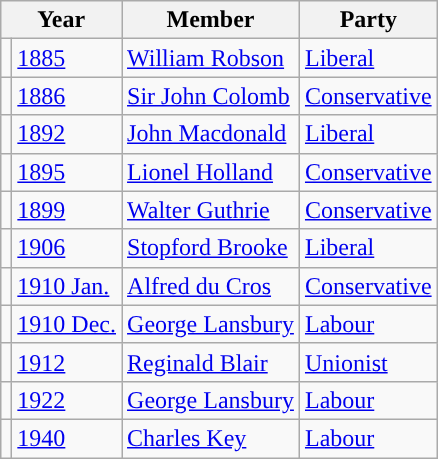<table class="wikitable">
<tr>
<th colspan="2">Year</th>
<th>Member</th>
<th>Party</th>
</tr>
<tr>
<td style="color:inherit;background-color: "></td>
<td><a href='#'>1885</a></td>
<td><a href='#'>William Robson</a></td>
<td><a href='#'>Liberal</a></td>
</tr>
<tr>
<td style="color:inherit;background-color: "></td>
<td><a href='#'>1886</a></td>
<td><a href='#'>Sir John Colomb</a></td>
<td><a href='#'>Conservative</a></td>
</tr>
<tr>
<td style="color:inherit;background-color: "></td>
<td><a href='#'>1892</a></td>
<td><a href='#'>John Macdonald</a></td>
<td><a href='#'>Liberal</a></td>
</tr>
<tr>
<td style="color:inherit;background-color: "></td>
<td><a href='#'>1895</a></td>
<td><a href='#'>Lionel Holland</a></td>
<td><a href='#'>Conservative</a></td>
</tr>
<tr>
<td style="color:inherit;background-color: "></td>
<td><a href='#'>1899</a></td>
<td><a href='#'>Walter Guthrie</a></td>
<td><a href='#'>Conservative</a></td>
</tr>
<tr>
<td style="color:inherit;background-color: "></td>
<td><a href='#'>1906</a></td>
<td><a href='#'>Stopford Brooke</a></td>
<td><a href='#'>Liberal</a></td>
</tr>
<tr>
<td style="color:inherit;background-color: "></td>
<td><a href='#'>1910 Jan.</a></td>
<td><a href='#'>Alfred du Cros</a></td>
<td><a href='#'>Conservative</a></td>
</tr>
<tr>
<td style="color:inherit;background-color: "></td>
<td><a href='#'>1910 Dec.</a></td>
<td><a href='#'>George Lansbury</a></td>
<td><a href='#'>Labour</a></td>
</tr>
<tr>
<td style="color:inherit;background-color: "></td>
<td><a href='#'>1912</a></td>
<td><a href='#'>Reginald Blair</a></td>
<td><a href='#'>Unionist</a></td>
</tr>
<tr>
<td style="color:inherit;background-color: "></td>
<td><a href='#'>1922</a></td>
<td><a href='#'>George Lansbury</a></td>
<td><a href='#'>Labour</a></td>
</tr>
<tr>
<td style="color:inherit;background-color: "></td>
<td><a href='#'>1940</a></td>
<td><a href='#'>Charles Key</a></td>
<td><a href='#'>Labour</a></td>
</tr>
</table>
